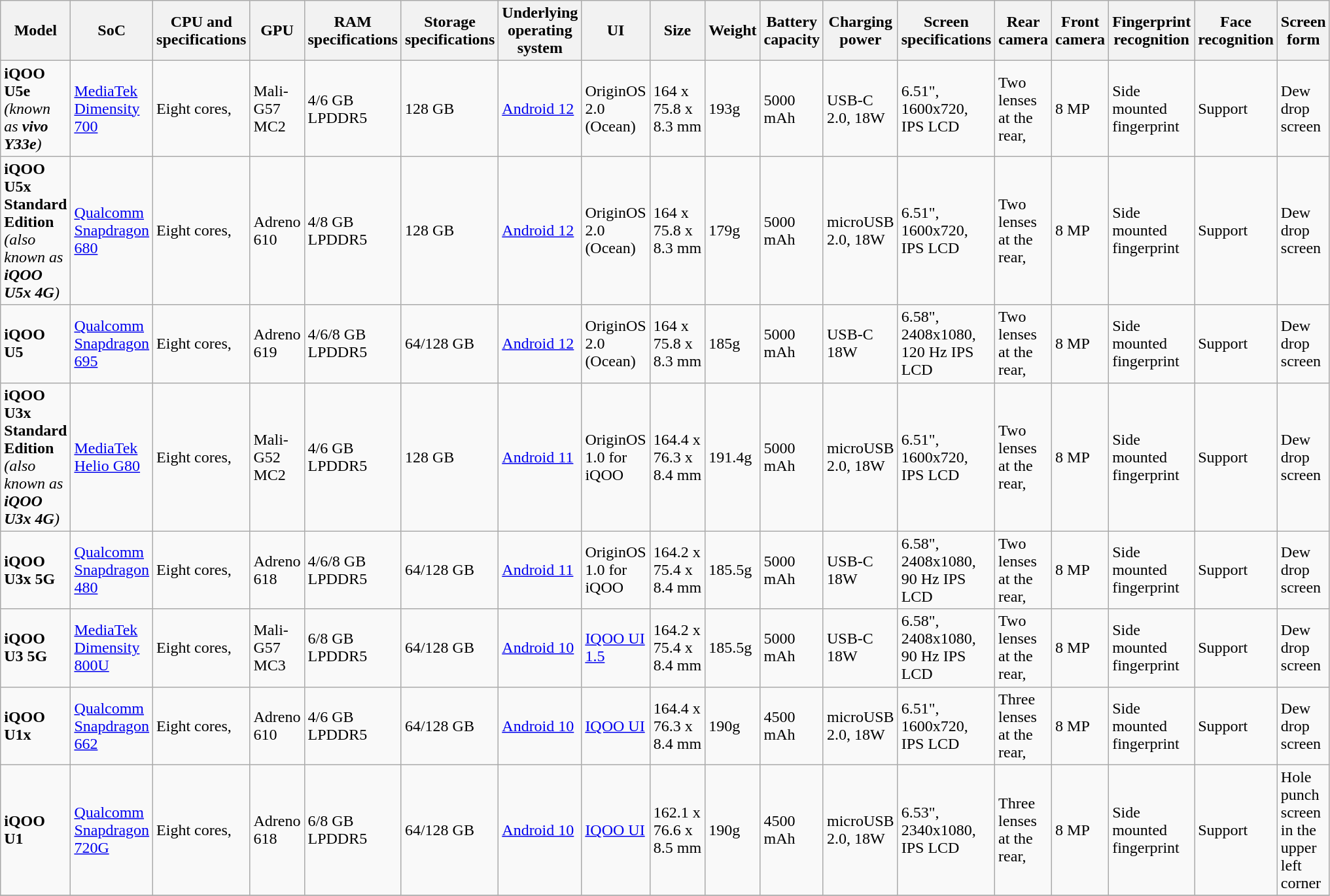<table class="wikitable">
<tr>
<th>Model</th>
<th>SoC</th>
<th>CPU and specifications</th>
<th>GPU</th>
<th>RAM specifications</th>
<th>Storage specifications</th>
<th>Underlying operating system</th>
<th>UI</th>
<th>Size</th>
<th>Weight</th>
<th>Battery capacity</th>
<th>Charging power</th>
<th>Screen specifications</th>
<th>Rear camera</th>
<th>Front camera</th>
<th>Fingerprint recognition</th>
<th>Face recognition</th>
<th>Screen form</th>
</tr>
<tr>
<td><strong>iQOO U5e</strong> <em>(known as <strong>vivo Y33e</strong>)</em></td>
<td><a href='#'>MediaTek</a> <a href='#'>Dimensity 700</a></td>
<td>Eight cores,<br></td>
<td>Mali-G57 MC2</td>
<td>4/6 GB LPDDR5</td>
<td>128 GB<br></td>
<td><a href='#'>Android 12</a></td>
<td>OriginOS 2.0 (Ocean)</td>
<td>164 x 75.8 x 8.3 mm</td>
<td>193g</td>
<td>5000 mAh</td>
<td>USB-C 2.0, 18W</td>
<td>6.51", 1600x720, IPS LCD</td>
<td>Two lenses at the rear,<br></td>
<td>8 MP</td>
<td>Side mounted fingerprint</td>
<td>Support</td>
<td>Dew drop screen</td>
</tr>
<tr>
<td><strong>iQOO U5x Standard Edition</strong> <em>(also known as <strong>iQOO U5x 4G</strong>)</em></td>
<td><a href='#'>Qualcomm Snapdragon 680</a></td>
<td>Eight cores,<br></td>
<td>Adreno 610</td>
<td>4/8 GB LPDDR5</td>
<td>128 GB<br></td>
<td><a href='#'>Android 12</a></td>
<td>OriginOS 2.0 (Ocean)</td>
<td>164 x 75.8 x 8.3 mm</td>
<td>179g</td>
<td>5000 mAh</td>
<td>microUSB 2.0, 18W</td>
<td>6.51", 1600x720, IPS LCD</td>
<td>Two lenses at the rear,<br></td>
<td>8 MP</td>
<td>Side mounted fingerprint</td>
<td>Support</td>
<td>Dew drop screen</td>
</tr>
<tr>
<td><strong>iQOO U5</strong></td>
<td><a href='#'>Qualcomm Snapdragon 695</a></td>
<td>Eight cores,<br></td>
<td>Adreno 619</td>
<td>4/6/8 GB LPDDR5</td>
<td>64/128 GB<br></td>
<td><a href='#'>Android 12</a></td>
<td>OriginOS 2.0 (Ocean)</td>
<td>164 x 75.8 x 8.3 mm</td>
<td>185g</td>
<td>5000 mAh</td>
<td>USB-C 18W</td>
<td>6.58", 2408x1080, 120 Hz IPS LCD</td>
<td>Two lenses at the rear,<br></td>
<td>8 MP</td>
<td>Side mounted fingerprint</td>
<td>Support</td>
<td>Dew drop screen</td>
</tr>
<tr>
<td><strong>iQOO U3x Standard Edition</strong> <em>(also known as <strong>iQOO U3x 4G</strong>)</em></td>
<td><a href='#'>MediaTek</a> <a href='#'>Helio G80</a></td>
<td>Eight cores,<br></td>
<td>Mali-G52 MC2</td>
<td>4/6 GB LPDDR5</td>
<td>128 GB<br></td>
<td><a href='#'>Android 11</a></td>
<td>OriginOS 1.0 for iQOO</td>
<td>164.4 x 76.3 x 8.4 mm</td>
<td>191.4g</td>
<td>5000 mAh</td>
<td>microUSB 2.0, 18W</td>
<td>6.51", 1600x720, IPS LCD</td>
<td>Two lenses at the rear,<br></td>
<td>8 MP</td>
<td>Side mounted fingerprint</td>
<td>Support</td>
<td>Dew drop screen</td>
</tr>
<tr>
<td><strong>iQOO U3x 5G</strong></td>
<td><a href='#'>Qualcomm Snapdragon 480</a></td>
<td>Eight cores,<br></td>
<td>Adreno 618</td>
<td>4/6/8 GB LPDDR5</td>
<td>64/128 GB<br></td>
<td><a href='#'>Android 11</a></td>
<td>OriginOS 1.0 for iQOO</td>
<td>164.2 x 75.4 x 8.4 mm</td>
<td>185.5g</td>
<td>5000 mAh</td>
<td>USB-C 18W</td>
<td>6.58", 2408x1080, 90 Hz IPS LCD</td>
<td>Two lenses at the rear,<br></td>
<td>8 MP</td>
<td>Side mounted fingerprint</td>
<td>Support</td>
<td>Dew drop screen</td>
</tr>
<tr>
<td><strong>iQOO U3 5G</strong></td>
<td><a href='#'>MediaTek</a> <a href='#'>Dimensity 800U</a></td>
<td>Eight cores,<br></td>
<td>Mali-G57 MC3</td>
<td>6/8 GB LPDDR5</td>
<td>64/128 GB<br></td>
<td><a href='#'>Android 10</a></td>
<td><a href='#'>IQOO UI 1.5</a></td>
<td>164.2 x 75.4 x 8.4 mm</td>
<td>185.5g</td>
<td>5000 mAh</td>
<td>USB-C 18W</td>
<td>6.58", 2408x1080, 90 Hz IPS LCD</td>
<td>Two lenses at the rear,<br></td>
<td>8 MP</td>
<td>Side mounted fingerprint</td>
<td>Support</td>
<td>Dew drop screen</td>
</tr>
<tr>
<td><strong>iQOO U1x</strong></td>
<td><a href='#'>Qualcomm Snapdragon 662</a></td>
<td>Eight cores,<br></td>
<td>Adreno 610</td>
<td>4/6 GB LPDDR5</td>
<td>64/128 GB<br></td>
<td><a href='#'>Android 10</a></td>
<td><a href='#'>IQOO UI</a></td>
<td>164.4 x 76.3 x 8.4 mm</td>
<td>190g</td>
<td>4500 mAh</td>
<td>microUSB 2.0, 18W</td>
<td>6.51", 1600x720, IPS LCD</td>
<td>Three lenses at the rear,<br></td>
<td>8 MP</td>
<td>Side mounted fingerprint</td>
<td>Support</td>
<td>Dew drop screen</td>
</tr>
<tr>
<td><strong>iQOO U1</strong></td>
<td><a href='#'>Qualcomm Snapdragon 720G</a></td>
<td>Eight cores,<br></td>
<td>Adreno 618</td>
<td>6/8 GB LPDDR5</td>
<td>64/128 GB<br></td>
<td><a href='#'>Android 10</a></td>
<td><a href='#'>IQOO UI</a></td>
<td>162.1 x 76.6 x 8.5 mm</td>
<td>190g</td>
<td>4500 mAh</td>
<td>microUSB 2.0, 18W</td>
<td>6.53", 2340x1080, IPS LCD</td>
<td>Three lenses at the rear,<br></td>
<td>8 MP</td>
<td>Side mounted fingerprint</td>
<td>Support</td>
<td>Hole punch screen in the upper left corner</td>
</tr>
<tr>
</tr>
</table>
